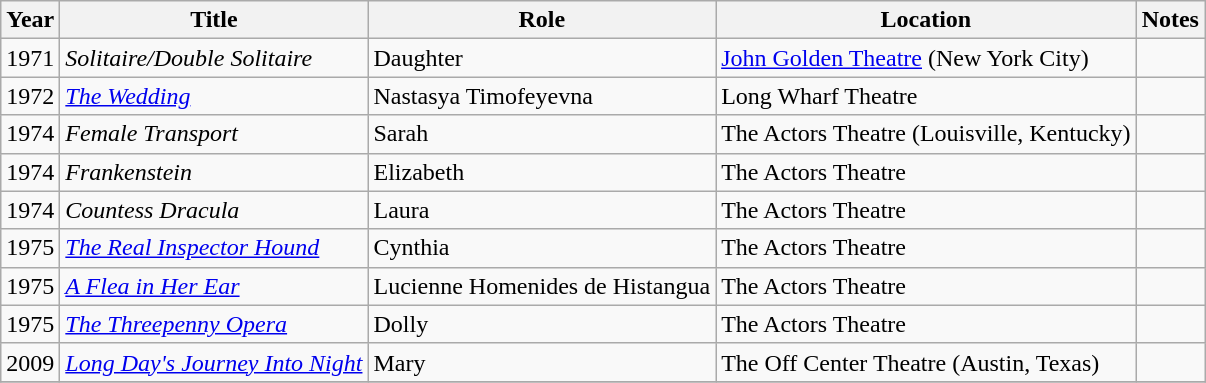<table class="wikitable sortable">
<tr style="text-align:center;">
<th>Year</th>
<th>Title</th>
<th>Role</th>
<th>Location</th>
<th>Notes</th>
</tr>
<tr>
<td>1971</td>
<td><em>Solitaire/Double Solitaire</em></td>
<td>Daughter</td>
<td><a href='#'>John Golden Theatre</a> (New York City)</td>
<td></td>
</tr>
<tr>
<td>1972</td>
<td><em><a href='#'>The Wedding</a></em></td>
<td>Nastasya Timofeyevna</td>
<td>Long Wharf Theatre</td>
<td></td>
</tr>
<tr>
<td>1974</td>
<td><em>Female Transport</em></td>
<td>Sarah</td>
<td>The Actors Theatre (Louisville, Kentucky)</td>
<td></td>
</tr>
<tr>
<td>1974</td>
<td><em>Frankenstein</em></td>
<td>Elizabeth</td>
<td>The Actors Theatre</td>
<td></td>
</tr>
<tr>
<td>1974</td>
<td><em>Countess Dracula</em></td>
<td>Laura</td>
<td>The Actors Theatre</td>
<td></td>
</tr>
<tr>
<td>1975</td>
<td><em><a href='#'>The Real Inspector Hound</a></em></td>
<td>Cynthia</td>
<td>The Actors Theatre</td>
<td></td>
</tr>
<tr>
<td>1975</td>
<td><em><a href='#'>A Flea in Her Ear</a></em></td>
<td>Lucienne Homenides de Histangua</td>
<td>The Actors Theatre</td>
<td></td>
</tr>
<tr>
<td>1975</td>
<td><em><a href='#'>The Threepenny Opera</a></em></td>
<td>Dolly</td>
<td>The Actors Theatre</td>
<td></td>
</tr>
<tr>
<td>2009</td>
<td><em><a href='#'>Long Day's Journey Into Night</a></em></td>
<td>Mary</td>
<td>The Off Center Theatre (Austin, Texas)</td>
<td></td>
</tr>
<tr>
</tr>
</table>
